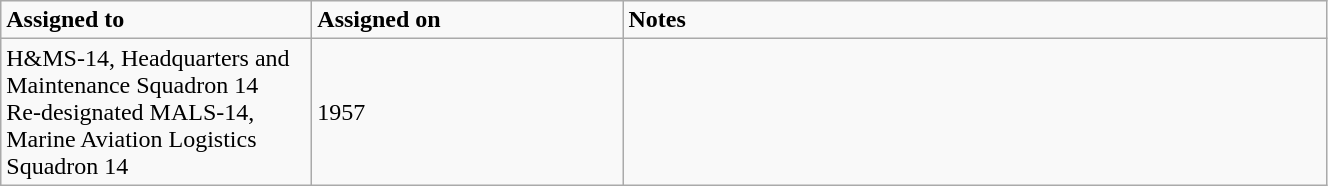<table class="wikitable" style="width: 70%;">
<tr>
<td style="width: 200px;"><strong>Assigned to</strong></td>
<td style="width: 200px;"><strong>Assigned on</strong></td>
<td><strong>Notes</strong></td>
</tr>
<tr>
<td>H&MS-14, Headquarters and Maintenance Squadron 14<br>Re-designated MALS-14, Marine Aviation Logistics Squadron 14</td>
<td>1957</td>
<td></td>
</tr>
</table>
